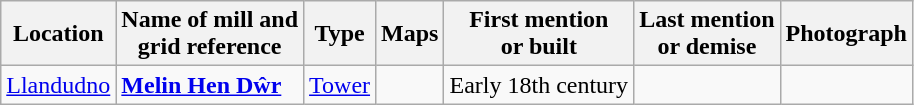<table class="wikitable">
<tr>
<th>Location</th>
<th>Name of mill and<br>grid reference</th>
<th>Type</th>
<th>Maps</th>
<th>First mention<br>or built</th>
<th>Last mention<br> or demise</th>
<th>Photograph</th>
</tr>
<tr>
<td><a href='#'>Llandudno</a></td>
<td><strong><a href='#'>Melin Hen Dŵr</a></strong><br></td>
<td><a href='#'>Tower</a></td>
<td></td>
<td>Early 18th century</td>
<td></td>
</tr>
</table>
